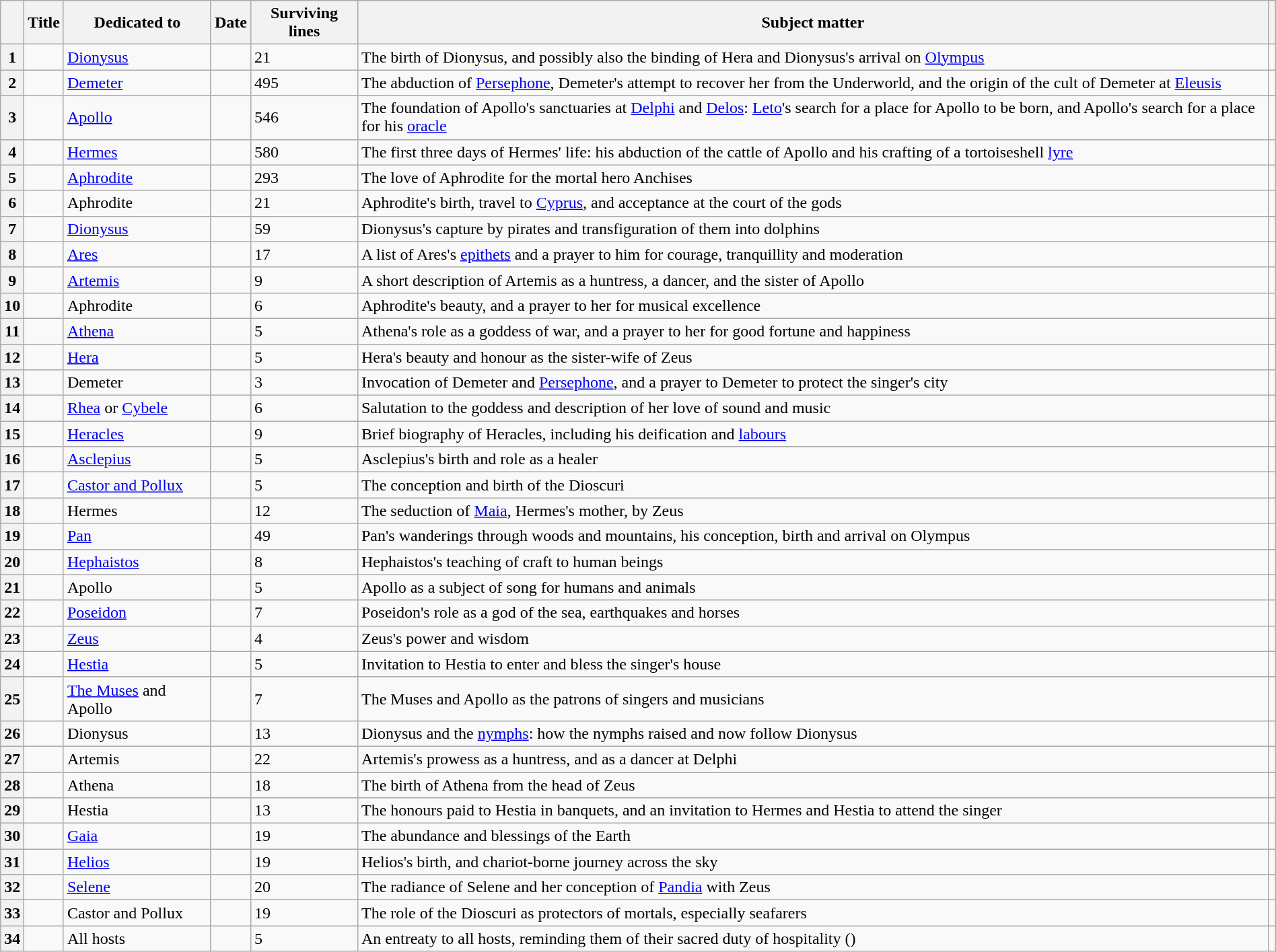<table class="wikitable plainrowheaders sortable" style="margin-right: 0;">
<tr>
<th scope=col></th>
<th scope=col>Title</th>
<th scope=col>Dedicated to</th>
<th data-sort-type="number" scope=col>Date</th>
<th scope=col>Surviving lines</th>
<th scope=col class="unsortable">Subject matter</th>
<th scope=col class="unsortable"></th>
</tr>
<tr>
<th scope=row>1</th>
<td></td>
<td><a href='#'>Dionysus</a></td>
<td></td>
<td>21</td>
<td>The birth of Dionysus, and possibly also the binding of Hera and Dionysus's arrival on <a href='#'>Olympus</a></td>
<td></td>
</tr>
<tr>
<th scope=row>2</th>
<td></td>
<td><a href='#'>Demeter</a></td>
<td></td>
<td>495</td>
<td>The abduction of <a href='#'>Persephone</a>, Demeter's attempt to recover her from the Underworld, and the origin of the cult of Demeter at <a href='#'>Eleusis</a></td>
<td></td>
</tr>
<tr>
<th scope=row>3</th>
<td></td>
<td><a href='#'>Apollo</a></td>
<td></td>
<td>546</td>
<td>The foundation of Apollo's sanctuaries at <a href='#'>Delphi</a> and <a href='#'>Delos</a>: <a href='#'>Leto</a>'s search for a place for Apollo to be born, and Apollo's search for a place for his <a href='#'>oracle</a></td>
<td></td>
</tr>
<tr>
<th scope=row>4</th>
<td></td>
<td><a href='#'>Hermes</a></td>
<td></td>
<td>580</td>
<td>The first three days of Hermes' life: his abduction of the cattle of Apollo and his crafting of a tortoiseshell <a href='#'>lyre</a></td>
<td></td>
</tr>
<tr>
<th scope=row>5</th>
<td></td>
<td><a href='#'>Aphrodite</a></td>
<td></td>
<td>293</td>
<td>The love of Aphrodite for the mortal hero Anchises</td>
<td></td>
</tr>
<tr>
<th scope=row>6</th>
<td></td>
<td>Aphrodite</td>
<td></td>
<td>21</td>
<td>Aphrodite's birth, travel to <a href='#'>Cyprus</a>, and acceptance at the court of the gods</td>
<td></td>
</tr>
<tr>
<th scope=row>7</th>
<td></td>
<td><a href='#'>Dionysus</a></td>
<td></td>
<td>59</td>
<td>Dionysus's capture by pirates and transfiguration of them into dolphins</td>
<td></td>
</tr>
<tr>
<th scope=row>8</th>
<td></td>
<td><a href='#'>Ares</a></td>
<td></td>
<td>17</td>
<td>A list of Ares's <a href='#'>epithets</a> and a prayer to him for courage, tranquillity and moderation</td>
<td></td>
</tr>
<tr>
<th scope=row>9</th>
<td></td>
<td><a href='#'>Artemis</a></td>
<td></td>
<td>9</td>
<td>A short description of Artemis as a huntress, a dancer, and the sister of Apollo</td>
<td></td>
</tr>
<tr>
<th scope=row>10</th>
<td></td>
<td>Aphrodite</td>
<td></td>
<td>6</td>
<td>Aphrodite's beauty, and a prayer to her for musical excellence</td>
<td></td>
</tr>
<tr>
<th scope=row>11</th>
<td></td>
<td><a href='#'>Athena</a></td>
<td></td>
<td>5</td>
<td>Athena's role as a goddess of war, and a prayer to her for good fortune and happiness</td>
<td></td>
</tr>
<tr>
<th scope=row>12</th>
<td></td>
<td><a href='#'>Hera</a></td>
<td></td>
<td>5</td>
<td>Hera's beauty and honour as the sister-wife of Zeus</td>
<td></td>
</tr>
<tr>
<th scope=row>13</th>
<td></td>
<td>Demeter</td>
<td></td>
<td>3</td>
<td>Invocation of Demeter and <a href='#'>Persephone</a>, and a prayer to Demeter to protect the singer's city</td>
<td></td>
</tr>
<tr>
<th scope=row>14</th>
<td></td>
<td><a href='#'>Rhea</a> or <a href='#'>Cybele</a></td>
<td></td>
<td>6</td>
<td>Salutation to the goddess and description of her love of sound and music</td>
<td></td>
</tr>
<tr>
<th scope=row>15</th>
<td></td>
<td><a href='#'>Heracles</a></td>
<td></td>
<td>9</td>
<td>Brief biography of Heracles, including his deification and <a href='#'>labours</a></td>
<td></td>
</tr>
<tr>
<th scope=row>16</th>
<td></td>
<td><a href='#'>Asclepius</a></td>
<td></td>
<td>5</td>
<td>Asclepius's birth and role as a healer</td>
<td></td>
</tr>
<tr>
<th scope=row>17</th>
<td></td>
<td><a href='#'>Castor and Pollux</a></td>
<td></td>
<td>5</td>
<td>The conception and birth of the Dioscuri</td>
<td></td>
</tr>
<tr>
<th scope=row>18</th>
<td></td>
<td>Hermes</td>
<td></td>
<td>12</td>
<td>The seduction of <a href='#'>Maia</a>, Hermes's mother, by Zeus</td>
<td></td>
</tr>
<tr>
<th scope=row>19</th>
<td></td>
<td><a href='#'>Pan</a></td>
<td></td>
<td>49</td>
<td>Pan's wanderings through woods and mountains, his conception, birth and arrival on Olympus</td>
<td></td>
</tr>
<tr>
<th scope=row>20</th>
<td></td>
<td><a href='#'>Hephaistos</a></td>
<td></td>
<td>8</td>
<td>Hephaistos's teaching of craft to human beings</td>
<td></td>
</tr>
<tr>
<th scope=row>21</th>
<td></td>
<td>Apollo</td>
<td></td>
<td>5</td>
<td>Apollo as a subject of song for humans and animals</td>
<td></td>
</tr>
<tr>
<th scope=row>22</th>
<td></td>
<td><a href='#'>Poseidon</a></td>
<td></td>
<td>7</td>
<td>Poseidon's role as a god of the sea, earthquakes and horses</td>
<td></td>
</tr>
<tr>
<th scope=row>23</th>
<td></td>
<td><a href='#'>Zeus</a></td>
<td></td>
<td>4</td>
<td>Zeus's power and wisdom</td>
<td></td>
</tr>
<tr>
<th scope=row>24</th>
<td></td>
<td><a href='#'>Hestia</a></td>
<td></td>
<td>5</td>
<td>Invitation to Hestia to enter and bless the singer's house</td>
<td></td>
</tr>
<tr>
<th scope=row>25</th>
<td></td>
<td><a href='#'>The Muses</a> and Apollo</td>
<td></td>
<td>7</td>
<td>The Muses and Apollo as the patrons of singers and musicians</td>
<td></td>
</tr>
<tr>
<th scope=row>26</th>
<td></td>
<td>Dionysus</td>
<td></td>
<td>13</td>
<td>Dionysus and the <a href='#'>nymphs</a>: how the nymphs raised and now follow Dionysus</td>
<td></td>
</tr>
<tr>
<th scope=row>27</th>
<td></td>
<td>Artemis</td>
<td></td>
<td>22</td>
<td>Artemis's prowess as a huntress, and as a dancer at Delphi</td>
<td></td>
</tr>
<tr>
<th scope=row>28</th>
<td></td>
<td>Athena</td>
<td></td>
<td>18</td>
<td>The birth of Athena from the head of Zeus</td>
<td></td>
</tr>
<tr>
<th scope=row>29</th>
<td></td>
<td>Hestia</td>
<td></td>
<td>13</td>
<td>The honours paid to Hestia in banquets, and an invitation to Hermes and Hestia to attend the singer</td>
<td></td>
</tr>
<tr>
<th scope=row>30</th>
<td></td>
<td><a href='#'>Gaia</a></td>
<td></td>
<td>19</td>
<td>The abundance and blessings of the Earth</td>
<td></td>
</tr>
<tr>
<th scope=row>31</th>
<td></td>
<td><a href='#'>Helios</a></td>
<td></td>
<td>19</td>
<td>Helios's birth, and chariot-borne journey across the sky</td>
<td></td>
</tr>
<tr>
<th scope=row>32</th>
<td></td>
<td><a href='#'>Selene</a></td>
<td></td>
<td>20</td>
<td>The radiance of Selene and her conception of <a href='#'>Pandia</a> with Zeus</td>
<td></td>
</tr>
<tr>
<th scope=row>33</th>
<td></td>
<td>Castor and Pollux</td>
<td></td>
<td>19</td>
<td>The role of the Dioscuri as protectors of mortals, especially seafarers</td>
<td></td>
</tr>
<tr>
<th scope=row>34</th>
<td></td>
<td>All hosts</td>
<td></td>
<td>5</td>
<td>An entreaty to all hosts, reminding them of their sacred duty of hospitality ()</td>
<td></td>
</tr>
</table>
